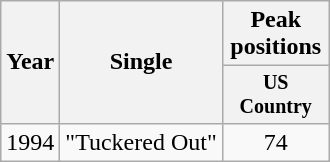<table class="wikitable" style="text-align:center;">
<tr>
<th rowspan="2">Year</th>
<th rowspan="2">Single</th>
<th colspan="1">Peak positions</th>
</tr>
<tr style="font-size:smaller;">
<th width="65">US Country</th>
</tr>
<tr>
<td>1994</td>
<td align="left">"Tuckered Out"</td>
<td>74</td>
</tr>
</table>
